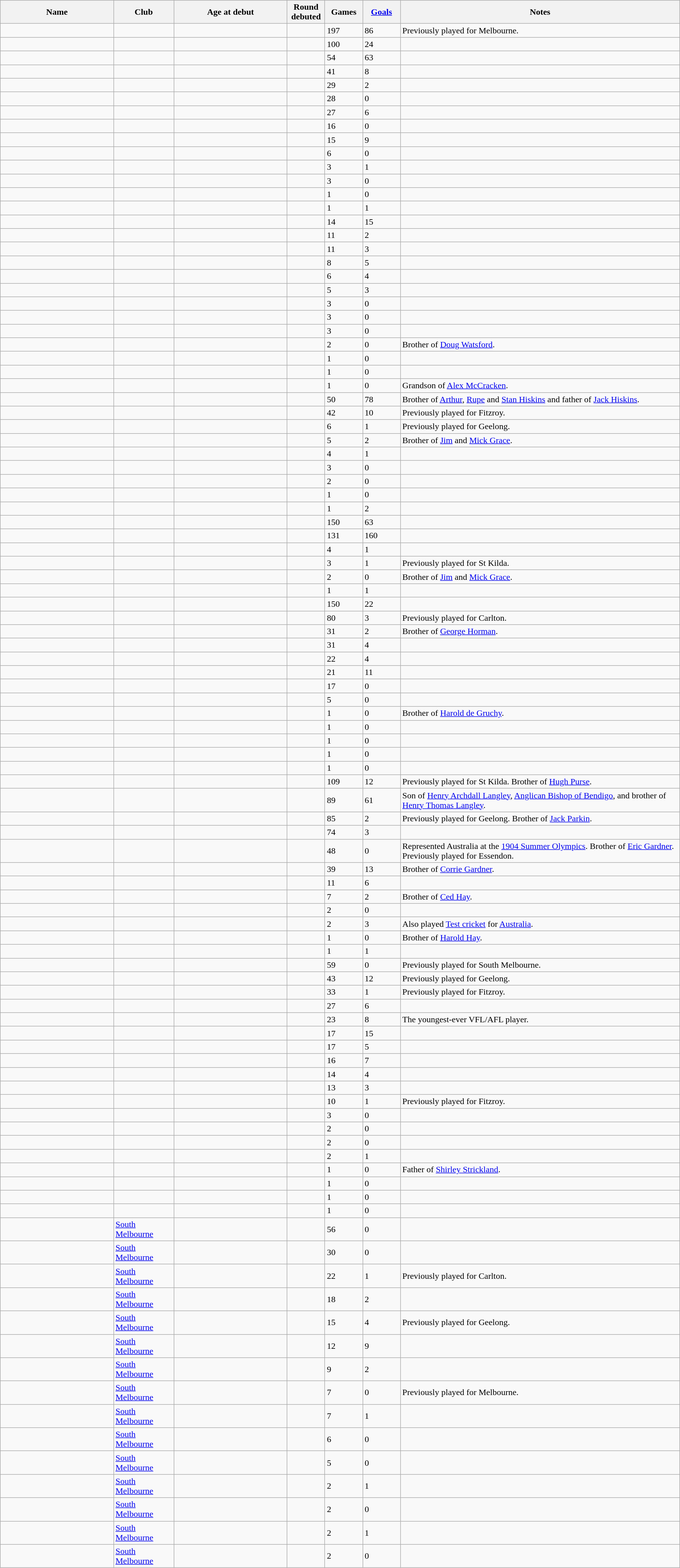<table class="wikitable sortable" width="100%">
<tr bgcolor="#efefef">
<th width=15%>Name</th>
<th width=8%>Club</th>
<th width=15%>Age at debut</th>
<th width=5%>Round debuted</th>
<th width=5%>Games</th>
<th width=5%><a href='#'>Goals</a></th>
<th width=37%>Notes</th>
</tr>
<tr>
<td></td>
<td></td>
<td></td>
<td></td>
<td>197</td>
<td>86</td>
<td>Previously played for Melbourne.</td>
</tr>
<tr>
<td></td>
<td></td>
<td></td>
<td></td>
<td>100</td>
<td>24</td>
<td></td>
</tr>
<tr>
<td></td>
<td></td>
<td></td>
<td></td>
<td>54</td>
<td>63</td>
<td></td>
</tr>
<tr>
<td></td>
<td></td>
<td></td>
<td></td>
<td>41</td>
<td>8</td>
<td></td>
</tr>
<tr>
<td></td>
<td></td>
<td></td>
<td></td>
<td>29</td>
<td>2</td>
<td></td>
</tr>
<tr>
<td></td>
<td></td>
<td></td>
<td></td>
<td>28</td>
<td>0</td>
<td></td>
</tr>
<tr>
<td></td>
<td></td>
<td></td>
<td></td>
<td>27</td>
<td>6</td>
<td></td>
</tr>
<tr>
<td></td>
<td></td>
<td></td>
<td></td>
<td>16</td>
<td>0</td>
<td></td>
</tr>
<tr>
<td></td>
<td></td>
<td></td>
<td></td>
<td>15</td>
<td>9</td>
<td></td>
</tr>
<tr>
<td></td>
<td></td>
<td></td>
<td></td>
<td>6</td>
<td>0</td>
<td></td>
</tr>
<tr>
<td></td>
<td></td>
<td></td>
<td></td>
<td>3</td>
<td>1</td>
<td></td>
</tr>
<tr>
<td></td>
<td></td>
<td></td>
<td></td>
<td>3</td>
<td>0</td>
<td></td>
</tr>
<tr>
<td></td>
<td></td>
<td></td>
<td></td>
<td>1</td>
<td>0</td>
<td></td>
</tr>
<tr>
<td></td>
<td></td>
<td></td>
<td></td>
<td>1</td>
<td>1</td>
<td></td>
</tr>
<tr>
<td></td>
<td></td>
<td></td>
<td></td>
<td>14</td>
<td>15</td>
<td></td>
</tr>
<tr>
<td></td>
<td></td>
<td></td>
<td></td>
<td>11</td>
<td>2</td>
<td></td>
</tr>
<tr>
<td></td>
<td></td>
<td></td>
<td></td>
<td>11</td>
<td>3</td>
<td></td>
</tr>
<tr>
<td></td>
<td></td>
<td></td>
<td></td>
<td>8</td>
<td>5</td>
<td></td>
</tr>
<tr>
<td></td>
<td></td>
<td></td>
<td></td>
<td>6</td>
<td>4</td>
<td></td>
</tr>
<tr>
<td></td>
<td></td>
<td></td>
<td></td>
<td>5</td>
<td>3</td>
<td></td>
</tr>
<tr>
<td></td>
<td></td>
<td></td>
<td></td>
<td>3</td>
<td>0</td>
<td></td>
</tr>
<tr>
<td></td>
<td></td>
<td></td>
<td></td>
<td>3</td>
<td>0</td>
<td></td>
</tr>
<tr>
<td></td>
<td></td>
<td></td>
<td></td>
<td>3</td>
<td>0</td>
<td></td>
</tr>
<tr>
<td></td>
<td></td>
<td></td>
<td></td>
<td>2</td>
<td>0</td>
<td>Brother of <a href='#'>Doug Watsford</a>.</td>
</tr>
<tr>
<td></td>
<td></td>
<td></td>
<td></td>
<td>1</td>
<td>0</td>
<td></td>
</tr>
<tr>
<td></td>
<td></td>
<td></td>
<td></td>
<td>1</td>
<td>0</td>
<td></td>
</tr>
<tr>
<td></td>
<td></td>
<td></td>
<td></td>
<td>1</td>
<td>0</td>
<td>Grandson of <a href='#'>Alex McCracken</a>.</td>
</tr>
<tr>
<td></td>
<td></td>
<td></td>
<td></td>
<td>50</td>
<td>78</td>
<td>Brother of <a href='#'>Arthur</a>, <a href='#'>Rupe</a> and <a href='#'>Stan Hiskins</a> and father of <a href='#'>Jack Hiskins</a>.</td>
</tr>
<tr>
<td></td>
<td></td>
<td></td>
<td></td>
<td>42</td>
<td>10</td>
<td>Previously played for Fitzroy.</td>
</tr>
<tr>
<td></td>
<td></td>
<td></td>
<td></td>
<td>6</td>
<td>1</td>
<td>Previously played for Geelong.</td>
</tr>
<tr>
<td></td>
<td></td>
<td></td>
<td></td>
<td>5</td>
<td>2</td>
<td>Brother of <a href='#'>Jim</a> and <a href='#'>Mick Grace</a>.</td>
</tr>
<tr>
<td></td>
<td></td>
<td></td>
<td></td>
<td>4</td>
<td>1</td>
<td></td>
</tr>
<tr>
<td></td>
<td></td>
<td></td>
<td></td>
<td>3</td>
<td>0</td>
<td></td>
</tr>
<tr>
<td></td>
<td></td>
<td></td>
<td></td>
<td>2</td>
<td>0</td>
<td></td>
</tr>
<tr>
<td></td>
<td></td>
<td></td>
<td></td>
<td>1</td>
<td>0</td>
<td></td>
</tr>
<tr>
<td></td>
<td></td>
<td></td>
<td></td>
<td>1</td>
<td>2</td>
<td></td>
</tr>
<tr>
<td></td>
<td></td>
<td></td>
<td></td>
<td>150</td>
<td>63</td>
<td></td>
</tr>
<tr>
<td></td>
<td></td>
<td></td>
<td></td>
<td>131</td>
<td>160</td>
<td></td>
</tr>
<tr>
<td></td>
<td></td>
<td></td>
<td></td>
<td>4</td>
<td>1</td>
<td></td>
</tr>
<tr>
<td></td>
<td></td>
<td></td>
<td></td>
<td>3</td>
<td>1</td>
<td>Previously played for St Kilda.</td>
</tr>
<tr>
<td></td>
<td></td>
<td></td>
<td></td>
<td>2</td>
<td>0</td>
<td>Brother of <a href='#'>Jim</a> and <a href='#'>Mick Grace</a>.</td>
</tr>
<tr>
<td></td>
<td></td>
<td></td>
<td></td>
<td>1</td>
<td>1</td>
<td></td>
</tr>
<tr>
<td></td>
<td></td>
<td></td>
<td></td>
<td>150</td>
<td>22</td>
<td></td>
</tr>
<tr>
<td></td>
<td></td>
<td></td>
<td></td>
<td>80</td>
<td>3</td>
<td>Previously played for Carlton.</td>
</tr>
<tr>
<td></td>
<td></td>
<td></td>
<td></td>
<td>31</td>
<td>2</td>
<td>Brother of <a href='#'>George Horman</a>.</td>
</tr>
<tr>
<td></td>
<td></td>
<td></td>
<td></td>
<td>31</td>
<td>4</td>
<td></td>
</tr>
<tr>
<td></td>
<td></td>
<td></td>
<td></td>
<td>22</td>
<td>4</td>
<td></td>
</tr>
<tr>
<td></td>
<td></td>
<td></td>
<td></td>
<td>21</td>
<td>11</td>
<td></td>
</tr>
<tr>
<td></td>
<td></td>
<td></td>
<td></td>
<td>17</td>
<td>0</td>
<td></td>
</tr>
<tr>
<td></td>
<td></td>
<td></td>
<td></td>
<td>5</td>
<td>0</td>
<td></td>
</tr>
<tr>
<td></td>
<td></td>
<td></td>
<td></td>
<td>1</td>
<td>0</td>
<td>Brother of <a href='#'>Harold de Gruchy</a>.</td>
</tr>
<tr>
<td></td>
<td></td>
<td></td>
<td></td>
<td>1</td>
<td>0</td>
<td></td>
</tr>
<tr>
<td></td>
<td></td>
<td></td>
<td></td>
<td>1</td>
<td>0</td>
<td></td>
</tr>
<tr>
<td></td>
<td></td>
<td></td>
<td></td>
<td>1</td>
<td>0</td>
<td></td>
</tr>
<tr>
<td></td>
<td></td>
<td></td>
<td></td>
<td>1</td>
<td>0</td>
<td></td>
</tr>
<tr>
<td></td>
<td></td>
<td></td>
<td></td>
<td>109</td>
<td>12</td>
<td>Previously played for St Kilda. Brother of <a href='#'>Hugh Purse</a>.</td>
</tr>
<tr>
<td></td>
<td></td>
<td></td>
<td></td>
<td>89</td>
<td>61</td>
<td>Son of <a href='#'>Henry Archdall Langley</a>, <a href='#'>Anglican Bishop of Bendigo</a>, and brother of <a href='#'>Henry Thomas Langley</a>.</td>
</tr>
<tr>
<td></td>
<td></td>
<td></td>
<td></td>
<td>85</td>
<td>2</td>
<td>Previously played for Geelong. Brother of <a href='#'>Jack Parkin</a>.</td>
</tr>
<tr>
<td></td>
<td></td>
<td></td>
<td></td>
<td>74</td>
<td>3</td>
<td></td>
</tr>
<tr>
<td></td>
<td></td>
<td></td>
<td></td>
<td>48</td>
<td>0</td>
<td>Represented Australia at the <a href='#'>1904 Summer Olympics</a>. Brother of <a href='#'>Eric Gardner</a>. Previously played for Essendon.</td>
</tr>
<tr>
<td></td>
<td></td>
<td></td>
<td></td>
<td>39</td>
<td>13</td>
<td>Brother of <a href='#'>Corrie Gardner</a>.</td>
</tr>
<tr>
<td></td>
<td></td>
<td></td>
<td></td>
<td>11</td>
<td>6</td>
<td></td>
</tr>
<tr>
<td></td>
<td></td>
<td></td>
<td></td>
<td>7</td>
<td>2</td>
<td>Brother of <a href='#'>Ced Hay</a>.</td>
</tr>
<tr>
<td></td>
<td></td>
<td></td>
<td></td>
<td>2</td>
<td>0</td>
<td></td>
</tr>
<tr>
<td></td>
<td></td>
<td></td>
<td></td>
<td>2</td>
<td>3</td>
<td>Also played <a href='#'>Test cricket</a> for <a href='#'>Australia</a>.</td>
</tr>
<tr>
<td></td>
<td></td>
<td></td>
<td></td>
<td>1</td>
<td>0</td>
<td>Brother of <a href='#'>Harold Hay</a>.</td>
</tr>
<tr>
<td></td>
<td></td>
<td></td>
<td></td>
<td>1</td>
<td>1</td>
<td></td>
</tr>
<tr>
<td></td>
<td></td>
<td></td>
<td></td>
<td>59</td>
<td>0</td>
<td>Previously played for South Melbourne.</td>
</tr>
<tr>
<td></td>
<td></td>
<td></td>
<td></td>
<td>43</td>
<td>12</td>
<td>Previously played for Geelong.</td>
</tr>
<tr>
<td></td>
<td></td>
<td></td>
<td></td>
<td>33</td>
<td>1</td>
<td>Previously played for Fitzroy.</td>
</tr>
<tr>
<td></td>
<td></td>
<td></td>
<td></td>
<td>27</td>
<td>6</td>
<td></td>
</tr>
<tr>
<td></td>
<td></td>
<td></td>
<td></td>
<td>23</td>
<td>8</td>
<td>The youngest-ever VFL/AFL player.</td>
</tr>
<tr>
<td></td>
<td></td>
<td></td>
<td></td>
<td>17</td>
<td>15</td>
<td></td>
</tr>
<tr>
<td></td>
<td></td>
<td></td>
<td></td>
<td>17</td>
<td>5</td>
<td></td>
</tr>
<tr>
<td></td>
<td></td>
<td></td>
<td></td>
<td>16</td>
<td>7</td>
<td></td>
</tr>
<tr>
<td></td>
<td></td>
<td></td>
<td></td>
<td>14</td>
<td>4</td>
<td></td>
</tr>
<tr>
<td></td>
<td></td>
<td></td>
<td></td>
<td>13</td>
<td>3</td>
<td></td>
</tr>
<tr>
<td></td>
<td></td>
<td></td>
<td></td>
<td>10</td>
<td>1</td>
<td>Previously played for Fitzroy.</td>
</tr>
<tr>
<td></td>
<td></td>
<td></td>
<td></td>
<td>3</td>
<td>0</td>
<td></td>
</tr>
<tr>
<td></td>
<td></td>
<td></td>
<td></td>
<td>2</td>
<td>0</td>
<td></td>
</tr>
<tr>
<td></td>
<td></td>
<td></td>
<td></td>
<td>2</td>
<td>0</td>
<td></td>
</tr>
<tr>
<td></td>
<td></td>
<td></td>
<td></td>
<td>2</td>
<td>1</td>
<td></td>
</tr>
<tr>
<td></td>
<td></td>
<td></td>
<td></td>
<td>1</td>
<td>0</td>
<td>Father of <a href='#'>Shirley Strickland</a>.</td>
</tr>
<tr>
<td></td>
<td></td>
<td></td>
<td></td>
<td>1</td>
<td>0</td>
<td></td>
</tr>
<tr>
<td></td>
<td></td>
<td></td>
<td></td>
<td>1</td>
<td>0</td>
<td></td>
</tr>
<tr>
<td></td>
<td></td>
<td></td>
<td></td>
<td>1</td>
<td>0</td>
<td></td>
</tr>
<tr>
<td></td>
<td><a href='#'>South Melbourne</a></td>
<td></td>
<td></td>
<td>56</td>
<td>0</td>
<td></td>
</tr>
<tr>
<td></td>
<td><a href='#'>South Melbourne</a></td>
<td></td>
<td></td>
<td>30</td>
<td>0</td>
<td></td>
</tr>
<tr>
<td></td>
<td><a href='#'>South Melbourne</a></td>
<td></td>
<td></td>
<td>22</td>
<td>1</td>
<td>Previously played for Carlton.</td>
</tr>
<tr>
<td></td>
<td><a href='#'>South Melbourne</a></td>
<td></td>
<td></td>
<td>18</td>
<td>2</td>
<td></td>
</tr>
<tr>
<td></td>
<td><a href='#'>South Melbourne</a></td>
<td></td>
<td></td>
<td>15</td>
<td>4</td>
<td>Previously played for Geelong.</td>
</tr>
<tr>
<td></td>
<td><a href='#'>South Melbourne</a></td>
<td></td>
<td></td>
<td>12</td>
<td>9</td>
<td></td>
</tr>
<tr>
<td></td>
<td><a href='#'>South Melbourne</a></td>
<td></td>
<td></td>
<td>9</td>
<td>2</td>
<td></td>
</tr>
<tr>
<td></td>
<td><a href='#'>South Melbourne</a></td>
<td></td>
<td></td>
<td>7</td>
<td>0</td>
<td>Previously played for Melbourne.</td>
</tr>
<tr>
<td></td>
<td><a href='#'>South Melbourne</a></td>
<td></td>
<td></td>
<td>7</td>
<td>1</td>
<td></td>
</tr>
<tr>
<td></td>
<td><a href='#'>South Melbourne</a></td>
<td></td>
<td></td>
<td>6</td>
<td>0</td>
<td></td>
</tr>
<tr>
<td></td>
<td><a href='#'>South Melbourne</a></td>
<td></td>
<td></td>
<td>5</td>
<td>0</td>
<td></td>
</tr>
<tr>
<td></td>
<td><a href='#'>South Melbourne</a></td>
<td></td>
<td></td>
<td>2</td>
<td>1</td>
<td></td>
</tr>
<tr>
<td></td>
<td><a href='#'>South Melbourne</a></td>
<td></td>
<td></td>
<td>2</td>
<td>0</td>
<td></td>
</tr>
<tr>
<td></td>
<td><a href='#'>South Melbourne</a></td>
<td></td>
<td></td>
<td>2</td>
<td>1</td>
<td></td>
</tr>
<tr>
<td></td>
<td><a href='#'>South Melbourne</a></td>
<td></td>
<td></td>
<td>2</td>
<td>0</td>
<td></td>
</tr>
</table>
